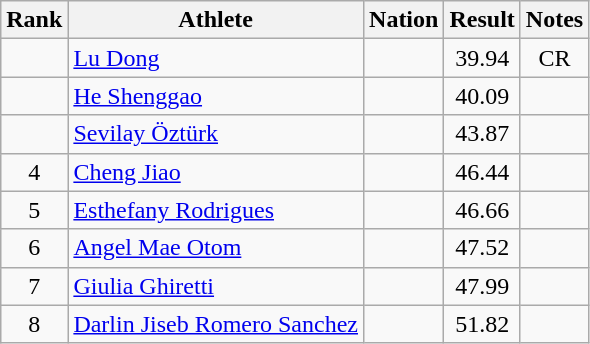<table class="wikitable sortable" style="text-align:center">
<tr>
<th>Rank</th>
<th>Athlete</th>
<th>Nation</th>
<th>Result</th>
<th>Notes</th>
</tr>
<tr>
<td></td>
<td align=left><a href='#'>Lu Dong</a></td>
<td align=left></td>
<td>39.94</td>
<td>CR</td>
</tr>
<tr>
<td></td>
<td align=left><a href='#'>He Shenggao</a></td>
<td align=left></td>
<td>40.09</td>
<td></td>
</tr>
<tr>
<td></td>
<td align=left><a href='#'>Sevilay Öztürk</a></td>
<td align=left></td>
<td>43.87</td>
<td></td>
</tr>
<tr>
<td>4</td>
<td align=left><a href='#'>Cheng Jiao</a></td>
<td align=left></td>
<td>46.44</td>
<td></td>
</tr>
<tr>
<td>5</td>
<td align=left><a href='#'>Esthefany Rodrigues</a></td>
<td align=left></td>
<td>46.66</td>
<td></td>
</tr>
<tr>
<td>6</td>
<td align=left><a href='#'>Angel Mae Otom</a></td>
<td align=left></td>
<td>47.52</td>
<td></td>
</tr>
<tr>
<td>7</td>
<td align=left><a href='#'>Giulia Ghiretti</a></td>
<td align=left></td>
<td>47.99</td>
<td></td>
</tr>
<tr>
<td>8</td>
<td align=left><a href='#'>Darlin Jiseb Romero Sanchez</a></td>
<td align=left></td>
<td>51.82</td>
<td></td>
</tr>
</table>
